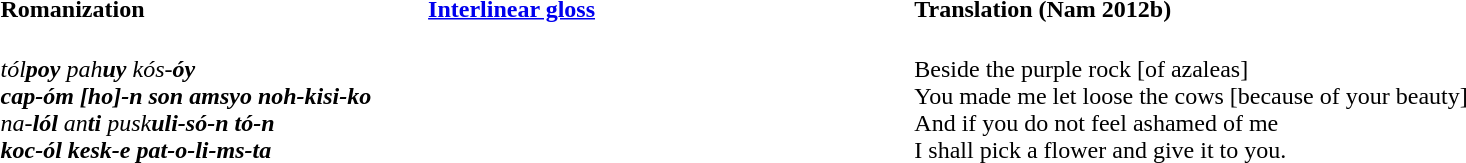<table>
<tr>
<th style="text-align:left;" width="29%"><strong>Romanization</strong></th>
<th style="text-align:left;" width="33%"><strong><a href='#'>Interlinear gloss</a></strong></th>
<th style="text-align:left;" width="39%"><strong>Translation (Nam 2012b)</strong></th>
</tr>
<tr valign=top>
<td><br><em>tól<strong>poy</strong> pah<strong>uy</strong> kós-<strong>óy<strong><em><br></em>cap-</strong>óm<strong> [ho]-</strong>n<strong> son amsyo noh-</strong>kisi-ko</em></strong><br><em>na-<strong>lól</strong> an<strong>ti</strong> pusk<strong>uli-só-n tó-n<strong><em><br></em>koc-</strong>ól<strong> ke</strong>sk-e<strong> pat-</strong>o-li-ms-ta</em></strong></td>
<td><br><br><br><br></td>
<td><br>Beside the purple rock [of azaleas]<br>You made me let loose the cows [because of your beauty]<br>And if you do not feel ashamed of me<br>I shall pick a flower and give it to you.</td>
</tr>
</table>
